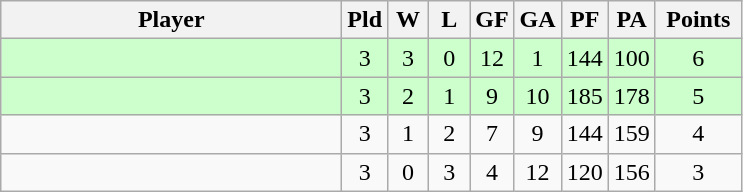<table class=wikitable style="text-align:center">
<tr>
<th width=220>Player</th>
<th width=20>Pld</th>
<th width=20>W</th>
<th width=20>L</th>
<th width=20>GF</th>
<th width=20>GA</th>
<th width=20>PF</th>
<th width=20>PA</th>
<th width=50>Points</th>
</tr>
<tr bgcolor="#ccffcc">
<td align=left></td>
<td>3</td>
<td>3</td>
<td>0</td>
<td>12</td>
<td>1</td>
<td>144</td>
<td>100</td>
<td>6</td>
</tr>
<tr bgcolor="#ccffcc">
<td align=left></td>
<td>3</td>
<td>2</td>
<td>1</td>
<td>9</td>
<td>10</td>
<td>185</td>
<td>178</td>
<td>5</td>
</tr>
<tr>
<td align=left></td>
<td>3</td>
<td>1</td>
<td>2</td>
<td>7</td>
<td>9</td>
<td>144</td>
<td>159</td>
<td>4</td>
</tr>
<tr>
<td align=left></td>
<td>3</td>
<td>0</td>
<td>3</td>
<td>4</td>
<td>12</td>
<td>120</td>
<td>156</td>
<td>3</td>
</tr>
</table>
